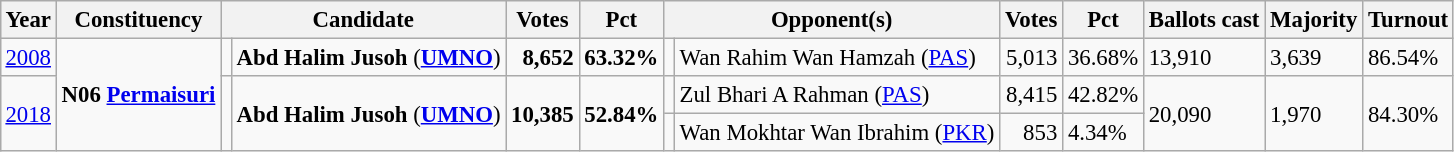<table class="wikitable" style="margin:0.5em ; font-size:95%">
<tr>
<th>Year</th>
<th>Constituency</th>
<th colspan=2>Candidate</th>
<th>Votes</th>
<th>Pct</th>
<th colspan=2>Opponent(s)</th>
<th>Votes</th>
<th>Pct</th>
<th>Ballots cast</th>
<th>Majority</th>
<th>Turnout</th>
</tr>
<tr>
<td><a href='#'>2008</a></td>
<td rowspan=3><strong>N06 <a href='#'>Permaisuri</a></strong></td>
<td></td>
<td><strong>Abd Halim Jusoh</strong> (<a href='#'><strong>UMNO</strong></a>)</td>
<td align="right"><strong>8,652</strong></td>
<td><strong>63.32%</strong></td>
<td></td>
<td>Wan Rahim Wan Hamzah (<a href='#'>PAS</a>)</td>
<td align="right">5,013</td>
<td>36.68%</td>
<td>13,910</td>
<td>3,639</td>
<td>86.54%</td>
</tr>
<tr>
<td rowspan=2><a href='#'>2018</a></td>
<td rowspan=2 ></td>
<td rowspan=2><strong>Abd Halim Jusoh</strong> (<a href='#'><strong>UMNO</strong></a>)</td>
<td rowspan=2 align="right"><strong>10,385</strong></td>
<td rowspan=2><strong>52.84%</strong></td>
<td></td>
<td>Zul Bhari A Rahman (<a href='#'>PAS</a>)</td>
<td align="right">8,415</td>
<td>42.82%</td>
<td rowspan=2>20,090</td>
<td rowspan=2>1,970</td>
<td rowspan=2>84.30%</td>
</tr>
<tr>
<td></td>
<td>Wan Mokhtar Wan Ibrahim (<a href='#'>PKR</a>)</td>
<td align="right">853</td>
<td>4.34%</td>
</tr>
</table>
